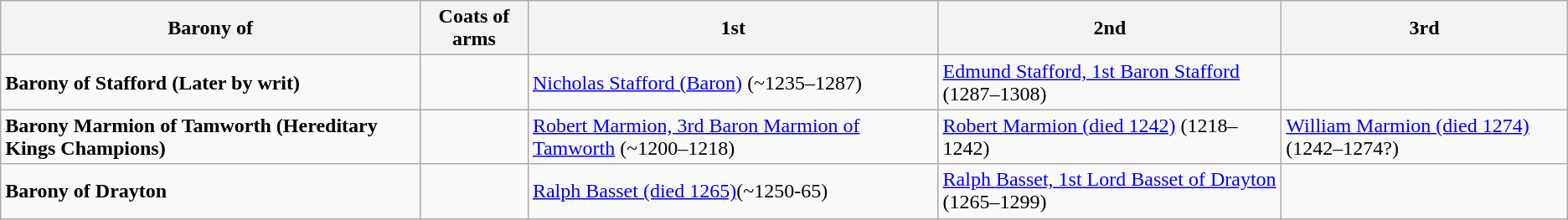<table class="wikitable">
<tr>
<th>Barony of</th>
<th>Coats of arms</th>
<th>1st</th>
<th>2nd</th>
<th>3rd</th>
</tr>
<tr>
<td><strong>Barony of Stafford (Later by writ)</strong></td>
<td></td>
<td><a href='#'>Nicholas Stafford (Baron)</a> (~1235–1287)</td>
<td><a href='#'>Edmund Stafford, 1st Baron Stafford</a> (1287–1308)</td>
<td></td>
</tr>
<tr>
<td><strong>Barony Marmion of Tamworth (Hereditary Kings Champions)</strong></td>
<td></td>
<td><a href='#'>Robert Marmion, 3rd Baron Marmion of Tamworth</a> (~1200–1218)</td>
<td><a href='#'>Robert Marmion (died 1242)</a> (1218–1242)</td>
<td><a href='#'>William Marmion (died 1274)</a> (1242–1274?)</td>
</tr>
<tr>
<td><strong>Barony of Drayton</strong></td>
<td></td>
<td><a href='#'>Ralph Basset (died 1265)</a>(~1250-65)</td>
<td><a href='#'>Ralph Basset, 1st Lord Basset of Drayton</a> (1265–1299)</td>
<td></td>
</tr>
</table>
